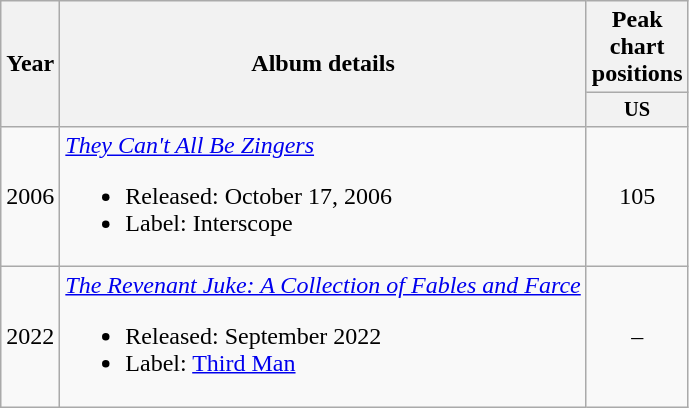<table class="wikitable">
<tr>
<th rowspan="2">Year</th>
<th rowspan="2">Album details</th>
<th>Peak chart positions</th>
</tr>
<tr>
<th style="width:3em;font-size:85%">US<br></th>
</tr>
<tr>
<td>2006</td>
<td><em><a href='#'>They Can't All Be Zingers</a></em><br><ul><li>Released: October 17, 2006</li><li>Label: Interscope</li></ul></td>
<td align="center">105</td>
</tr>
<tr>
<td>2022</td>
<td><em><a href='#'>The Revenant Juke: A Collection of Fables and Farce</a></em><br><ul><li>Released: September 2022</li><li>Label: <a href='#'>Third Man</a></li></ul></td>
<td align="center">–</td>
</tr>
</table>
